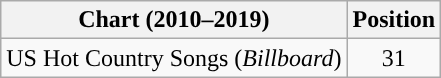<table class="wikitable">
<tr>
<th>Chart (2010–2019)</th>
<th>Position</th>
</tr>
<tr>
<td>US Hot Country Songs (<em>Billboard</em>)</td>
<td style="text-align:center;">31</td>
</tr>
</table>
